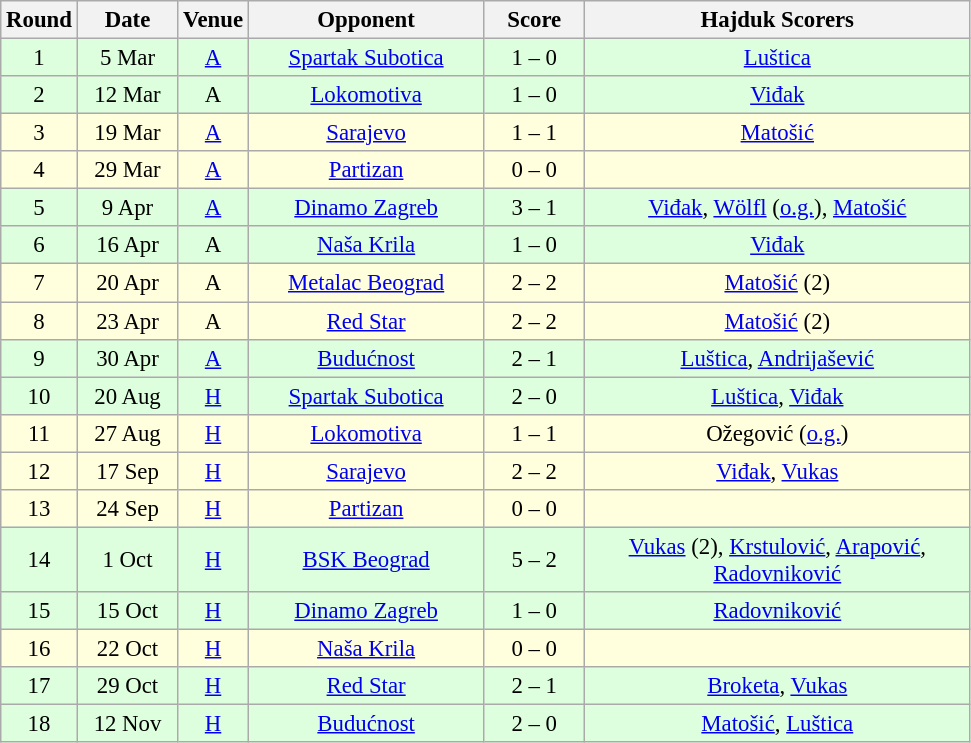<table class="wikitable sortable" style="text-align: center; font-size:95%;">
<tr>
<th width="30">Round</th>
<th width="60">Date</th>
<th width="20">Venue</th>
<th width="150">Opponent</th>
<th width="60">Score</th>
<th width="250">Hajduk Scorers</th>
</tr>
<tr bgcolor="#ddffdd">
<td>1</td>
<td>5 Mar</td>
<td><a href='#'>A</a></td>
<td><a href='#'>Spartak Subotica</a></td>
<td>1 – 0</td>
<td><a href='#'>Luštica</a></td>
</tr>
<tr bgcolor="#ddffdd">
<td>2</td>
<td>12 Mar</td>
<td>A</td>
<td><a href='#'>Lokomotiva</a></td>
<td>1 – 0</td>
<td><a href='#'>Viđak</a></td>
</tr>
<tr bgcolor="#ffffdd">
<td>3</td>
<td>19 Mar</td>
<td><a href='#'>A</a></td>
<td><a href='#'>Sarajevo</a></td>
<td>1 – 1</td>
<td><a href='#'>Matošić</a></td>
</tr>
<tr bgcolor="#ffffdd">
<td>4</td>
<td>29 Mar</td>
<td><a href='#'>A</a></td>
<td><a href='#'>Partizan</a></td>
<td>0 – 0</td>
<td></td>
</tr>
<tr bgcolor="#ddffdd">
<td>5</td>
<td>9 Apr</td>
<td><a href='#'>A</a></td>
<td><a href='#'>Dinamo Zagreb</a></td>
<td>3 – 1</td>
<td><a href='#'>Viđak</a>, <a href='#'>Wölfl</a> (<a href='#'>o.g.</a>), <a href='#'>Matošić</a></td>
</tr>
<tr bgcolor="#ddffdd">
<td>6</td>
<td>16 Apr</td>
<td>A</td>
<td><a href='#'>Naša Krila</a></td>
<td>1 – 0</td>
<td><a href='#'>Viđak</a></td>
</tr>
<tr bgcolor="#ffffdd">
<td>7</td>
<td>20 Apr</td>
<td>A</td>
<td><a href='#'>Metalac Beograd</a></td>
<td>2 – 2</td>
<td><a href='#'>Matošić</a> (2)</td>
</tr>
<tr bgcolor="#ffffdd">
<td>8</td>
<td>23 Apr</td>
<td>A</td>
<td><a href='#'>Red Star</a></td>
<td>2 – 2</td>
<td><a href='#'>Matošić</a> (2)</td>
</tr>
<tr bgcolor="#ddffdd">
<td>9</td>
<td>30 Apr</td>
<td><a href='#'>A</a></td>
<td><a href='#'>Budućnost</a></td>
<td>2 – 1</td>
<td><a href='#'>Luštica</a>, <a href='#'>Andrijašević</a></td>
</tr>
<tr bgcolor="#ddffdd">
<td>10</td>
<td>20 Aug</td>
<td><a href='#'>H</a></td>
<td><a href='#'>Spartak Subotica</a></td>
<td>2 – 0</td>
<td><a href='#'>Luštica</a>, <a href='#'>Viđak</a></td>
</tr>
<tr bgcolor="#ffffdd">
<td>11</td>
<td>27 Aug</td>
<td><a href='#'>H</a></td>
<td><a href='#'>Lokomotiva</a></td>
<td>1 – 1</td>
<td>Ožegović (<a href='#'>o.g.</a>)</td>
</tr>
<tr bgcolor="#ffffdd">
<td>12</td>
<td>17 Sep</td>
<td><a href='#'>H</a></td>
<td><a href='#'>Sarajevo</a></td>
<td>2 – 2</td>
<td><a href='#'>Viđak</a>, <a href='#'>Vukas</a></td>
</tr>
<tr bgcolor="#ffffdd">
<td>13</td>
<td>24 Sep</td>
<td><a href='#'>H</a></td>
<td><a href='#'>Partizan</a></td>
<td>0 – 0</td>
<td></td>
</tr>
<tr bgcolor="#ddffdd">
<td>14</td>
<td>1 Oct</td>
<td><a href='#'>H</a></td>
<td><a href='#'>BSK Beograd</a></td>
<td>5 – 2</td>
<td><a href='#'>Vukas</a> (2), <a href='#'>Krstulović</a>, <a href='#'>Arapović</a>, <a href='#'>Radovniković</a></td>
</tr>
<tr bgcolor="#ddffdd">
<td>15</td>
<td>15 Oct</td>
<td><a href='#'>H</a></td>
<td><a href='#'>Dinamo Zagreb</a></td>
<td>1 – 0</td>
<td><a href='#'>Radovniković</a></td>
</tr>
<tr bgcolor="#ffffdd">
<td>16</td>
<td>22 Oct</td>
<td><a href='#'>H</a></td>
<td><a href='#'>Naša Krila</a></td>
<td>0 – 0</td>
<td></td>
</tr>
<tr bgcolor="#ddffdd">
<td>17</td>
<td>29 Oct</td>
<td><a href='#'>H</a></td>
<td><a href='#'>Red Star</a></td>
<td>2 – 1</td>
<td><a href='#'>Broketa</a>, <a href='#'>Vukas</a></td>
</tr>
<tr bgcolor="#ddffdd">
<td>18</td>
<td>12 Nov</td>
<td><a href='#'>H</a></td>
<td><a href='#'>Budućnost</a></td>
<td>2 – 0</td>
<td><a href='#'>Matošić</a>, <a href='#'>Luštica</a></td>
</tr>
</table>
